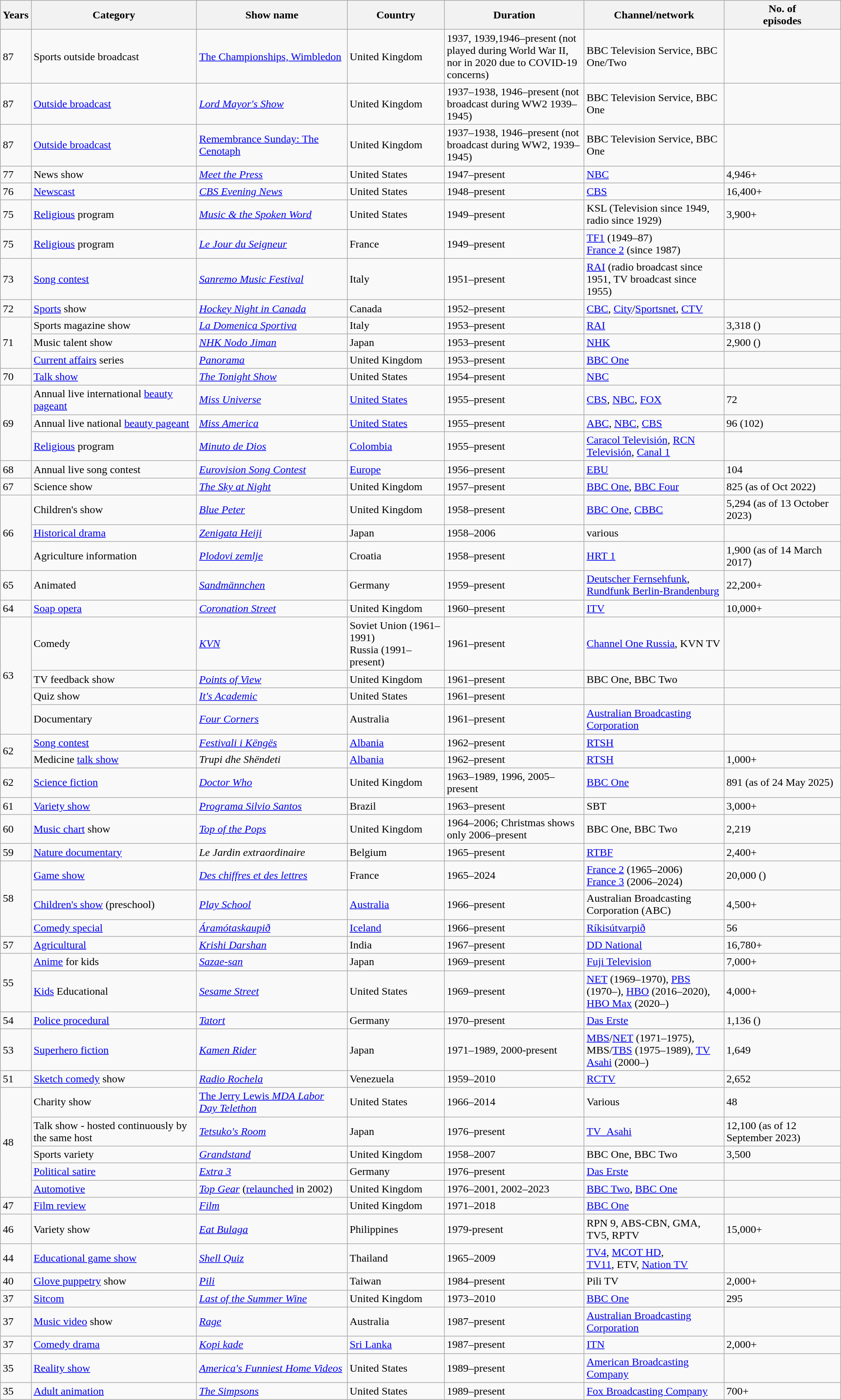<table class="wikitable sortable">
<tr>
<th>Years</th>
<th>Category</th>
<th>Show name</th>
<th>Country</th>
<th width=200>Duration</th>
<th width=200>Channel/network</th>
<th data-sort-type="number">No. of<br>episodes</th>
</tr>
<tr>
<td>87</td>
<td>Sports outside broadcast</td>
<td><a href='#'>The Championships, Wimbledon</a></td>
<td> United Kingdom</td>
<td>1937, 1939,1946–present (not played during World War II, nor in 2020 due to COVID-19 concerns)</td>
<td>BBC Television Service, BBC One/Two</td>
<td></td>
</tr>
<tr>
<td>87</td>
<td><a href='#'>Outside broadcast</a></td>
<td><em><a href='#'>Lord Mayor's Show</a></em></td>
<td> United Kingdom</td>
<td>1937–1938, 1946–present (not broadcast during WW2 1939–1945)</td>
<td>BBC Television Service, BBC One</td>
<td></td>
</tr>
<tr>
<td>87</td>
<td><a href='#'>Outside broadcast</a></td>
<td><a href='#'>Remembrance Sunday: The Cenotaph</a></td>
<td> United Kingdom</td>
<td>1937–1938, 1946–present (not broadcast during WW2, 1939–1945)</td>
<td>BBC Television Service, BBC One</td>
<td></td>
</tr>
<tr>
<td>77</td>
<td>News show</td>
<td><em><a href='#'>Meet the Press</a></em></td>
<td> United States</td>
<td>1947–present</td>
<td><a href='#'>NBC</a></td>
<td>4,946+</td>
</tr>
<tr>
<td>76</td>
<td><a href='#'>Newscast</a></td>
<td><em><a href='#'>CBS Evening News</a></em></td>
<td> United States</td>
<td>1948–present</td>
<td><a href='#'>CBS</a></td>
<td>16,400+</td>
</tr>
<tr>
<td>75</td>
<td><a href='#'>Religious</a> program</td>
<td><em><a href='#'>Music & the Spoken Word</a></em></td>
<td> United States</td>
<td>1949–present</td>
<td>KSL (Television since 1949, radio since 1929)</td>
<td>3,900+</td>
</tr>
<tr>
<td>75</td>
<td><a href='#'>Religious</a> program</td>
<td><em><a href='#'>Le Jour du Seigneur</a></em></td>
<td> France</td>
<td>1949–present</td>
<td><a href='#'>TF1</a> (1949–87)<br><a href='#'>France 2</a> (since 1987)</td>
<td></td>
</tr>
<tr>
<td>73</td>
<td><a href='#'>Song contest</a></td>
<td><em><a href='#'>Sanremo Music Festival</a></em></td>
<td> Italy</td>
<td>1951–present</td>
<td><a href='#'>RAI</a> (radio broadcast since 1951, TV broadcast since 1955)</td>
<td></td>
</tr>
<tr>
<td>72</td>
<td><a href='#'>Sports</a> show</td>
<td><em><a href='#'>Hockey Night in Canada</a></em></td>
<td> Canada</td>
<td>1952–present</td>
<td><a href='#'>CBC</a>, <a href='#'>City</a>/<a href='#'>Sportsnet</a>, <a href='#'>CTV</a></td>
<td></td>
</tr>
<tr>
<td rowspan="3">71</td>
<td>Sports magazine show</td>
<td><em><a href='#'>La Domenica Sportiva</a></em></td>
<td> Italy</td>
<td>1953–present</td>
<td><a href='#'>RAI</a></td>
<td>3,318 ()</td>
</tr>
<tr>
<td>Music talent show</td>
<td><em><a href='#'>NHK Nodo Jiman</a></em></td>
<td> Japan</td>
<td>1953–present</td>
<td><a href='#'>NHK</a></td>
<td>2,900 ()</td>
</tr>
<tr>
<td><a href='#'>Current affairs</a> series</td>
<td><em><a href='#'>Panorama</a></em></td>
<td> United Kingdom</td>
<td>1953–present</td>
<td><a href='#'>BBC One</a></td>
<td></td>
</tr>
<tr>
<td>70</td>
<td><a href='#'>Talk show</a></td>
<td><em><a href='#'>The Tonight Show</a></em></td>
<td> United States</td>
<td>1954–present</td>
<td><a href='#'>NBC</a></td>
<td></td>
</tr>
<tr>
<td rowspan="3">69</td>
<td>Annual live international <a href='#'>beauty pageant</a></td>
<td><em><a href='#'>Miss Universe</a></em></td>
<td> <a href='#'>United States</a></td>
<td>1955–present</td>
<td><a href='#'>CBS</a>, <a href='#'>NBC</a>, <a href='#'>FOX</a></td>
<td>72</td>
</tr>
<tr>
<td>Annual live national <a href='#'>beauty pageant</a></td>
<td><em><a href='#'>Miss America</a></em></td>
<td> <a href='#'>United States</a></td>
<td>1955–present</td>
<td><a href='#'>ABC</a>, <a href='#'>NBC</a>, <a href='#'>CBS</a></td>
<td>96 (102)</td>
</tr>
<tr>
<td><a href='#'>Religious</a> program</td>
<td><em><a href='#'>Minuto de Dios</a></em></td>
<td> <a href='#'>Colombia</a></td>
<td>1955–present</td>
<td><a href='#'>Caracol Televisión</a>, <a href='#'>RCN Televisión</a>, <a href='#'>Canal 1</a></td>
<td></td>
</tr>
<tr>
<td>68</td>
<td>Annual live song contest</td>
<td><em><a href='#'>Eurovision Song Contest</a></em></td>
<td> <a href='#'>Europe</a></td>
<td>1956–present</td>
<td><a href='#'>EBU</a></td>
<td>104</td>
</tr>
<tr>
<td>67</td>
<td>Science show</td>
<td><em><a href='#'>The Sky at Night</a></em></td>
<td> United Kingdom</td>
<td>1957–present</td>
<td><a href='#'>BBC One</a>, <a href='#'>BBC Four</a></td>
<td>825 (as of Oct 2022)</td>
</tr>
<tr>
<td rowspan="3">66</td>
<td>Children's show</td>
<td><em><a href='#'>Blue Peter</a></em></td>
<td> United Kingdom</td>
<td>1958–present</td>
<td><a href='#'>BBC One</a>, <a href='#'>CBBC</a></td>
<td>5,294 (as of 13 October 2023)</td>
</tr>
<tr>
<td><a href='#'>Historical drama</a></td>
<td><em><a href='#'>Zenigata Heiji</a></em></td>
<td> Japan</td>
<td>1958–2006</td>
<td>various</td>
<td></td>
</tr>
<tr>
<td>Agriculture information</td>
<td><em><a href='#'>Plodovi zemlje</a></em></td>
<td> Croatia</td>
<td>1958–present</td>
<td><a href='#'>HRT 1</a></td>
<td>1,900 (as of 14 March 2017)</td>
</tr>
<tr>
<td>65</td>
<td>Animated</td>
<td><em><a href='#'>Sandmännchen</a></em></td>
<td> Germany</td>
<td>1959–present</td>
<td><a href='#'>Deutscher Fernsehfunk</a>, <a href='#'>Rundfunk Berlin-Brandenburg</a></td>
<td>22,200+</td>
</tr>
<tr>
<td>64</td>
<td><a href='#'>Soap opera</a></td>
<td><em><a href='#'>Coronation Street</a></em></td>
<td> United Kingdom</td>
<td>1960–present</td>
<td><a href='#'>ITV</a></td>
<td>10,000+</td>
</tr>
<tr>
<td rowspan="4">63</td>
<td>Comedy</td>
<td><em><a href='#'>KVN</a></em></td>
<td> Soviet Union (1961–1991)<br> Russia (1991–present)</td>
<td>1961–present</td>
<td><a href='#'>Channel One Russia</a>, KVN TV</td>
<td></td>
</tr>
<tr>
<td>TV feedback show</td>
<td><em><a href='#'>Points of View</a></em></td>
<td> United Kingdom</td>
<td>1961–present</td>
<td>BBC One, BBC Two</td>
<td></td>
</tr>
<tr>
<td>Quiz show</td>
<td><em><a href='#'>It's Academic</a></em></td>
<td> United States</td>
<td>1961–present</td>
<td></td>
<td></td>
</tr>
<tr>
<td>Documentary</td>
<td><em><a href='#'>Four Corners</a></em></td>
<td> Australia</td>
<td>1961–present</td>
<td><a href='#'>Australian Broadcasting Corporation</a></td>
<td></td>
</tr>
<tr>
<td rowspan="2">62</td>
<td><a href='#'>Song contest</a></td>
<td><em><a href='#'>Festivali i Këngës</a></em></td>
<td> <a href='#'>Albania</a></td>
<td>1962–present</td>
<td><a href='#'>RTSH</a></td>
<td></td>
</tr>
<tr>
<td>Medicine <a href='#'>talk show</a></td>
<td><em>Trupi dhe Shëndeti</em></td>
<td> <a href='#'>Albania</a></td>
<td>1962–present</td>
<td><a href='#'>RTSH</a></td>
<td>1,000+</td>
</tr>
<tr>
<td>62</td>
<td><a href='#'>Science fiction</a></td>
<td><em><a href='#'>Doctor Who</a></em></td>
<td> United Kingdom</td>
<td>1963–1989, 1996, 2005–present</td>
<td><a href='#'>BBC One</a></td>
<td>891 (as of 24 May 2025)</td>
</tr>
<tr>
<td>61</td>
<td><a href='#'>Variety show</a></td>
<td><em><a href='#'>Programa Silvio Santos</a></em></td>
<td> Brazil</td>
<td>1963–present</td>
<td>SBT</td>
<td>3,000+</td>
</tr>
<tr>
<td>60</td>
<td><a href='#'>Music chart</a> show</td>
<td><em><a href='#'>Top of the Pops</a></em></td>
<td> United Kingdom</td>
<td>1964–2006; Christmas shows only 2006–present</td>
<td>BBC One, BBC Two</td>
<td>2,219</td>
</tr>
<tr>
<td>59</td>
<td><a href='#'>Nature documentary</a></td>
<td><em>Le Jardin extraordinaire</em></td>
<td> Belgium</td>
<td>1965–present</td>
<td><a href='#'>RTBF</a></td>
<td>2,400+</td>
</tr>
<tr>
<td rowspan="3">58</td>
<td><a href='#'>Game show</a></td>
<td><em><a href='#'>Des chiffres et des lettres</a></em></td>
<td> France</td>
<td>1965–2024</td>
<td><a href='#'>France 2</a> (1965–2006)<br><a href='#'>France 3</a> (2006–2024)</td>
<td>20,000 ()</td>
</tr>
<tr>
<td><a href='#'>Children's show</a> (preschool)</td>
<td><em><a href='#'>Play School</a></em></td>
<td> <a href='#'>Australia</a></td>
<td>1966–present</td>
<td>Australian Broadcasting Corporation (ABC)</td>
<td>4,500+</td>
</tr>
<tr>
<td><a href='#'>Comedy special</a></td>
<td><em><a href='#'>Áramótaskaupið</a></em></td>
<td> <a href='#'>Iceland</a></td>
<td>1966–present</td>
<td><a href='#'>Ríkisútvarpið</a></td>
<td>56</td>
</tr>
<tr>
<td>57</td>
<td><a href='#'>Agricultural</a></td>
<td><em><a href='#'>Krishi Darshan</a></em></td>
<td> India</td>
<td>1967–present</td>
<td><a href='#'>DD National</a></td>
<td>16,780+</td>
</tr>
<tr>
<td rowspan="2">55</td>
<td><a href='#'>Anime</a> for kids</td>
<td><em><a href='#'>Sazae-san</a></em></td>
<td> Japan</td>
<td>1969–present</td>
<td><a href='#'>Fuji Television</a></td>
<td>7,000+</td>
</tr>
<tr>
<td><a href='#'>Kids</a> Educational</td>
<td><em><a href='#'>Sesame Street</a></em></td>
<td> United States</td>
<td>1969–present</td>
<td><a href='#'>NET</a> (1969–1970), <a href='#'>PBS</a> (1970–), <a href='#'>HBO</a> (2016–2020), <a href='#'>HBO Max</a> (2020–)</td>
<td>4,000+</td>
</tr>
<tr>
<td>54</td>
<td><a href='#'>Police procedural</a></td>
<td><em><a href='#'>Tatort</a></em></td>
<td> Germany</td>
<td>1970–present</td>
<td><a href='#'>Das Erste</a></td>
<td>1,136 ()</td>
</tr>
<tr>
<td>53</td>
<td><a href='#'>Superhero fiction</a></td>
<td><em><a href='#'>Kamen Rider</a></em></td>
<td> Japan</td>
<td>1971–1989, 2000-present</td>
<td><a href='#'>MBS</a>/<a href='#'>NET</a> (1971–1975), MBS/<a href='#'>TBS</a> (1975–1989), <a href='#'>TV Asahi</a> (2000–)</td>
<td>1,649</td>
</tr>
<tr>
<td>51</td>
<td><a href='#'>Sketch comedy</a> show</td>
<td><em><a href='#'>Radio Rochela</a></em></td>
<td> Venezuela</td>
<td>1959–2010</td>
<td><a href='#'>RCTV</a></td>
<td>2,652</td>
</tr>
<tr>
<td rowspan="5">48</td>
<td>Charity show</td>
<td><a href='#'>The Jerry Lewis <em>MDA Labor Day Telethon</em></a></td>
<td> United States</td>
<td>1966–2014</td>
<td>Various</td>
<td>48</td>
</tr>
<tr>
<td>Talk show - hosted continuously by the same host</td>
<td><em><a href='#'>Tetsuko's Room</a></em></td>
<td> Japan</td>
<td>1976–present</td>
<td><a href='#'>TV_Asahi</a></td>
<td>12,100 (as of 12 September 2023)</td>
</tr>
<tr>
<td>Sports variety</td>
<td><em><a href='#'>Grandstand</a></em></td>
<td> United Kingdom</td>
<td>1958–2007</td>
<td>BBC One, BBC Two</td>
<td>3,500</td>
</tr>
<tr>
<td><a href='#'>Political satire</a></td>
<td><em><a href='#'>Extra 3</a></em></td>
<td> Germany</td>
<td>1976–present</td>
<td><a href='#'>Das Erste</a></td>
<td></td>
</tr>
<tr>
<td><a href='#'>Automotive</a></td>
<td><em><a href='#'>Top Gear</a></em> (<a href='#'>relaunched</a> in 2002)</td>
<td> United Kingdom</td>
<td>1976–2001, 2002–2023</td>
<td><a href='#'>BBC Two</a>, <a href='#'>BBC One</a></td>
<td></td>
</tr>
<tr>
<td>47</td>
<td><a href='#'>Film review</a></td>
<td><em><a href='#'>Film</a></em></td>
<td> United Kingdom</td>
<td>1971–2018</td>
<td><a href='#'>BBC One</a></td>
</tr>
<tr>
<td>46</td>
<td>Variety show</td>
<td><em><a href='#'>Eat Bulaga</a></em></td>
<td> Philippines</td>
<td>1979-present</td>
<td>RPN 9, ABS-CBN, GMA, TV5, RPTV</td>
<td>15,000+</td>
</tr>
<tr>
<td>44</td>
<td><a href='#'>Educational game show</a></td>
<td><em><a href='#'>Shell Quiz</a></em></td>
<td> Thailand</td>
<td>1965–2009</td>
<td><a href='#'>TV4</a>, <a href='#'>MCOT HD</a>,<br><a href='#'>TV11</a>, ETV, <a href='#'>Nation TV</a></td>
</tr>
<tr>
<td>40</td>
<td><a href='#'>Glove puppetry</a> show</td>
<td><em><a href='#'>Pili</a></em></td>
<td> Taiwan</td>
<td>1984–present</td>
<td>Pili TV</td>
<td>2,000+</td>
</tr>
<tr>
<td>37</td>
<td><a href='#'>Sitcom</a></td>
<td><em><a href='#'>Last of the Summer Wine</a></em></td>
<td> United Kingdom</td>
<td>1973–2010</td>
<td><a href='#'>BBC One</a></td>
<td>295</td>
</tr>
<tr>
<td>37</td>
<td><a href='#'>Music video</a> show</td>
<td><em><a href='#'>Rage</a></em></td>
<td> Australia</td>
<td>1987–present</td>
<td><a href='#'>Australian Broadcasting Corporation</a></td>
<td></td>
</tr>
<tr>
<td>37</td>
<td><a href='#'>Comedy drama</a></td>
<td><em><a href='#'>Kopi kade</a></em></td>
<td> <a href='#'>Sri Lanka</a></td>
<td>1987–present</td>
<td><a href='#'>ITN</a></td>
<td>2,000+</td>
</tr>
<tr>
<td>35</td>
<td><a href='#'>Reality show</a></td>
<td><em><a href='#'>America's Funniest Home Videos</a></em></td>
<td> United States</td>
<td>1989–present</td>
<td><a href='#'>American Broadcasting Company</a></td>
<td></td>
</tr>
<tr>
<td>35</td>
<td><a href='#'>Adult animation</a></td>
<td><em><a href='#'>The Simpsons</a></em></td>
<td> United States</td>
<td>1989–present</td>
<td><a href='#'>Fox Broadcasting Company</a></td>
<td>700+</td>
</tr>
</table>
